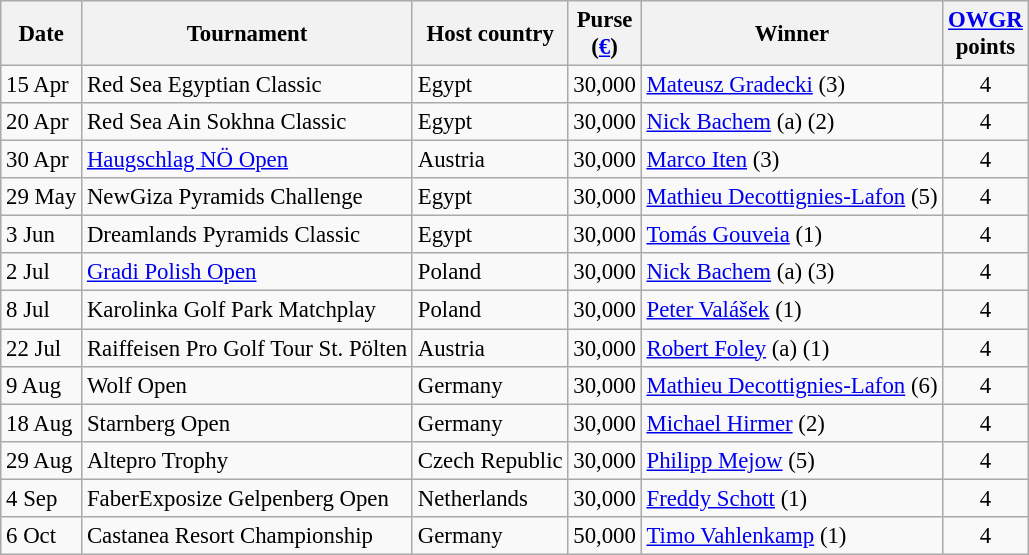<table class="wikitable" style="font-size:95%;">
<tr>
<th>Date</th>
<th>Tournament</th>
<th>Host country</th>
<th>Purse<br>(<a href='#'>€</a>)</th>
<th>Winner</th>
<th><a href='#'>OWGR</a><br>points</th>
</tr>
<tr>
<td>15 Apr</td>
<td>Red Sea Egyptian Classic</td>
<td>Egypt</td>
<td align=right>30,000</td>
<td> <a href='#'>Mateusz Gradecki</a> (3)</td>
<td align=center>4</td>
</tr>
<tr>
<td>20 Apr</td>
<td>Red Sea Ain Sokhna Classic</td>
<td>Egypt</td>
<td align=right>30,000</td>
<td> <a href='#'>Nick Bachem</a> (a) (2)</td>
<td align=center>4</td>
</tr>
<tr>
<td>30 Apr</td>
<td><a href='#'>Haugschlag NÖ Open</a></td>
<td>Austria</td>
<td align=right>30,000</td>
<td> <a href='#'>Marco Iten</a> (3)</td>
<td align=center>4</td>
</tr>
<tr>
<td>29 May</td>
<td>NewGiza Pyramids Challenge</td>
<td>Egypt</td>
<td align=right>30,000</td>
<td> <a href='#'>Mathieu Decottignies-Lafon</a> (5)</td>
<td align=center>4</td>
</tr>
<tr>
<td>3 Jun</td>
<td>Dreamlands Pyramids Classic</td>
<td>Egypt</td>
<td align=right>30,000</td>
<td> <a href='#'>Tomás Gouveia</a> (1)</td>
<td align=center>4</td>
</tr>
<tr>
<td>2 Jul</td>
<td><a href='#'>Gradi Polish Open</a></td>
<td>Poland</td>
<td align=right>30,000</td>
<td> <a href='#'>Nick Bachem</a> (a) (3)</td>
<td align=center>4</td>
</tr>
<tr>
<td>8 Jul</td>
<td>Karolinka Golf Park Matchplay</td>
<td>Poland</td>
<td align=right>30,000</td>
<td> <a href='#'>Peter Valášek</a> (1)</td>
<td align=center>4</td>
</tr>
<tr>
<td>22 Jul</td>
<td>Raiffeisen Pro Golf Tour St. Pölten</td>
<td>Austria</td>
<td align=right>30,000</td>
<td> <a href='#'>Robert Foley</a> (a) (1)</td>
<td align=center>4</td>
</tr>
<tr>
<td>9 Aug</td>
<td>Wolf Open</td>
<td>Germany</td>
<td align=right>30,000</td>
<td> <a href='#'>Mathieu Decottignies-Lafon</a> (6)</td>
<td align=center>4</td>
</tr>
<tr>
<td>18 Aug</td>
<td>Starnberg Open</td>
<td>Germany</td>
<td align=right>30,000</td>
<td> <a href='#'>Michael Hirmer</a> (2)</td>
<td align=center>4</td>
</tr>
<tr>
<td>29 Aug</td>
<td>Altepro Trophy</td>
<td>Czech Republic</td>
<td align=right>30,000</td>
<td> <a href='#'>Philipp Mejow</a> (5)</td>
<td align=center>4</td>
</tr>
<tr>
<td>4 Sep</td>
<td>FaberExposize Gelpenberg Open</td>
<td>Netherlands</td>
<td align=right>30,000</td>
<td> <a href='#'>Freddy Schott</a> (1)</td>
<td align=center>4</td>
</tr>
<tr>
<td>6 Oct</td>
<td>Castanea Resort Championship</td>
<td>Germany</td>
<td align=right>50,000</td>
<td> <a href='#'>Timo Vahlenkamp</a> (1)</td>
<td align=center>4</td>
</tr>
</table>
